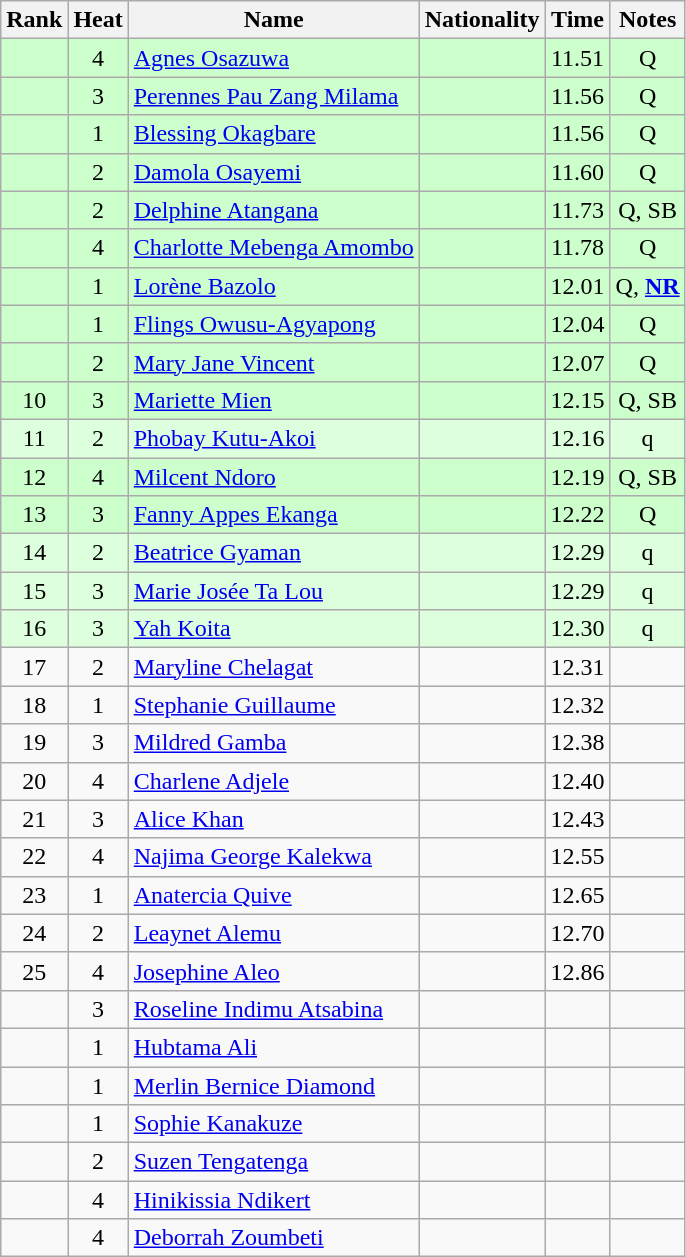<table class="wikitable sortable" style="text-align:center">
<tr>
<th>Rank</th>
<th>Heat</th>
<th>Name</th>
<th>Nationality</th>
<th>Time</th>
<th>Notes</th>
</tr>
<tr bgcolor=ccffcc>
<td></td>
<td>4</td>
<td align=left><a href='#'>Agnes Osazuwa</a></td>
<td align=left></td>
<td>11.51</td>
<td>Q</td>
</tr>
<tr bgcolor=ccffcc>
<td></td>
<td>3</td>
<td align=left><a href='#'>Perennes Pau Zang Milama</a></td>
<td align=left></td>
<td>11.56</td>
<td>Q</td>
</tr>
<tr bgcolor=ccffcc>
<td></td>
<td>1</td>
<td align=left><a href='#'>Blessing Okagbare</a></td>
<td align=left></td>
<td>11.56</td>
<td>Q</td>
</tr>
<tr bgcolor=ccffcc>
<td></td>
<td>2</td>
<td align=left><a href='#'>Damola Osayemi</a></td>
<td align=left></td>
<td>11.60</td>
<td>Q</td>
</tr>
<tr bgcolor=ccffcc>
<td></td>
<td>2</td>
<td align=left><a href='#'>Delphine Atangana</a></td>
<td align=left></td>
<td>11.73</td>
<td>Q, SB</td>
</tr>
<tr bgcolor=ccffcc>
<td></td>
<td>4</td>
<td align=left><a href='#'>Charlotte Mebenga Amombo</a></td>
<td align=left></td>
<td>11.78</td>
<td>Q</td>
</tr>
<tr bgcolor=ccffcc>
<td></td>
<td>1</td>
<td align=left><a href='#'>Lorène Bazolo</a></td>
<td align=left></td>
<td>12.01</td>
<td>Q, <strong><a href='#'>NR</a></strong></td>
</tr>
<tr bgcolor=ccffcc>
<td></td>
<td>1</td>
<td align=left><a href='#'>Flings Owusu-Agyapong</a></td>
<td align=left></td>
<td>12.04</td>
<td>Q</td>
</tr>
<tr bgcolor=ccffcc>
<td></td>
<td>2</td>
<td align=left><a href='#'>Mary Jane Vincent</a></td>
<td align=left></td>
<td>12.07</td>
<td>Q</td>
</tr>
<tr bgcolor=ccffcc>
<td>10</td>
<td>3</td>
<td align=left><a href='#'>Mariette Mien</a></td>
<td align=left></td>
<td>12.15</td>
<td>Q, SB</td>
</tr>
<tr bgcolor=ddffdd>
<td>11</td>
<td>2</td>
<td align=left><a href='#'>Phobay Kutu-Akoi</a></td>
<td align=left></td>
<td>12.16</td>
<td>q</td>
</tr>
<tr bgcolor=ccffcc>
<td>12</td>
<td>4</td>
<td align=left><a href='#'>Milcent Ndoro</a></td>
<td align=left></td>
<td>12.19</td>
<td>Q, SB</td>
</tr>
<tr bgcolor=ccffcc>
<td>13</td>
<td>3</td>
<td align=left><a href='#'>Fanny Appes Ekanga</a></td>
<td align=left></td>
<td>12.22</td>
<td>Q</td>
</tr>
<tr bgcolor=ddffdd>
<td>14</td>
<td>2</td>
<td align=left><a href='#'>Beatrice Gyaman</a></td>
<td align=left></td>
<td>12.29</td>
<td>q</td>
</tr>
<tr bgcolor=ddffdd>
<td>15</td>
<td>3</td>
<td align=left><a href='#'>Marie Josée Ta Lou</a></td>
<td align=left></td>
<td>12.29</td>
<td>q</td>
</tr>
<tr bgcolor=ddffdd>
<td>16</td>
<td>3</td>
<td align=left><a href='#'>Yah Koita</a></td>
<td align=left></td>
<td>12.30</td>
<td>q</td>
</tr>
<tr>
<td>17</td>
<td>2</td>
<td align=left><a href='#'>Maryline Chelagat</a></td>
<td align=left></td>
<td>12.31</td>
<td></td>
</tr>
<tr>
<td>18</td>
<td>1</td>
<td align=left><a href='#'>Stephanie Guillaume</a></td>
<td align=left></td>
<td>12.32</td>
<td></td>
</tr>
<tr>
<td>19</td>
<td>3</td>
<td align=left><a href='#'>Mildred Gamba</a></td>
<td align=left></td>
<td>12.38</td>
<td></td>
</tr>
<tr>
<td>20</td>
<td>4</td>
<td align=left><a href='#'>Charlene Adjele</a></td>
<td align=left></td>
<td>12.40</td>
<td></td>
</tr>
<tr>
<td>21</td>
<td>3</td>
<td align=left><a href='#'>Alice Khan</a></td>
<td align=left></td>
<td>12.43</td>
<td></td>
</tr>
<tr>
<td>22</td>
<td>4</td>
<td align=left><a href='#'>Najima George Kalekwa</a></td>
<td align=left></td>
<td>12.55</td>
<td></td>
</tr>
<tr>
<td>23</td>
<td>1</td>
<td align=left><a href='#'>Anatercia Quive</a></td>
<td align=left></td>
<td>12.65</td>
<td></td>
</tr>
<tr>
<td>24</td>
<td>2</td>
<td align=left><a href='#'>Leaynet Alemu</a></td>
<td align=left></td>
<td>12.70</td>
<td></td>
</tr>
<tr>
<td>25</td>
<td>4</td>
<td align=left><a href='#'>Josephine Aleo</a></td>
<td align=left></td>
<td>12.86</td>
<td></td>
</tr>
<tr>
<td></td>
<td>3</td>
<td align=left><a href='#'>Roseline Indimu Atsabina</a></td>
<td align=left></td>
<td></td>
<td></td>
</tr>
<tr>
<td></td>
<td>1</td>
<td align=left><a href='#'>Hubtama Ali</a></td>
<td align=left></td>
<td></td>
<td></td>
</tr>
<tr>
<td></td>
<td>1</td>
<td align=left><a href='#'>Merlin Bernice Diamond</a></td>
<td align=left></td>
<td></td>
<td></td>
</tr>
<tr>
<td></td>
<td>1</td>
<td align=left><a href='#'>Sophie Kanakuze</a></td>
<td align=left></td>
<td></td>
<td></td>
</tr>
<tr>
<td></td>
<td>2</td>
<td align=left><a href='#'>Suzen Tengatenga</a></td>
<td align=left></td>
<td></td>
<td></td>
</tr>
<tr>
<td></td>
<td>4</td>
<td align=left><a href='#'>Hinikissia Ndikert</a></td>
<td align=left></td>
<td></td>
<td></td>
</tr>
<tr>
<td></td>
<td>4</td>
<td align=left><a href='#'>Deborrah Zoumbeti</a></td>
<td align=left></td>
<td></td>
<td></td>
</tr>
</table>
